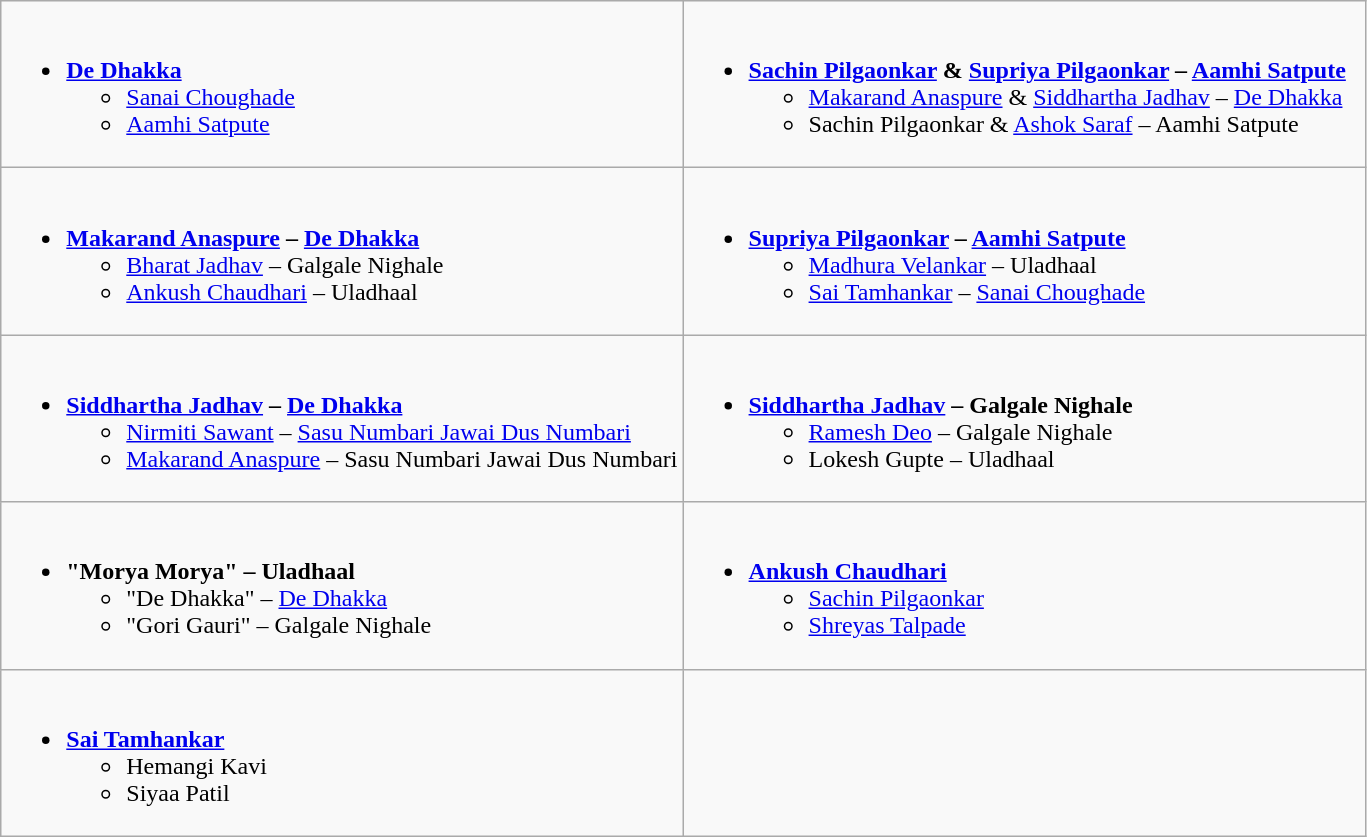<table class="wikitable" role="presentation">
<tr>
<td style="vertical-align:top; width:50%;"><br><ul><li><strong><a href='#'>De Dhakka</a></strong><ul><li><a href='#'>Sanai Choughade</a></li><li><a href='#'>Aamhi Satpute</a></li></ul></li></ul></td>
<td style="vertical-align:top; width:50%;"><br><ul><li><strong><a href='#'>Sachin Pilgaonkar</a> & <a href='#'>Supriya Pilgaonkar</a> – <a href='#'>Aamhi Satpute</a></strong><ul><li><a href='#'>Makarand Anaspure</a> & <a href='#'>Siddhartha Jadhav</a> – <a href='#'>De Dhakka</a></li><li>Sachin Pilgaonkar & <a href='#'>Ashok Saraf</a> – Aamhi Satpute</li></ul></li></ul></td>
</tr>
<tr>
<td style="vertical-align:top; width:50%;"><br><ul><li><strong><a href='#'>Makarand Anaspure</a> – <a href='#'>De Dhakka</a></strong><ul><li><a href='#'>Bharat Jadhav</a> – Galgale Nighale</li><li><a href='#'>Ankush Chaudhari</a> – Uladhaal</li></ul></li></ul></td>
<td style="vertical-align:top; width:50%;"><br><ul><li><strong><a href='#'>Supriya Pilgaonkar</a> – <a href='#'>Aamhi Satpute</a></strong><ul><li><a href='#'>Madhura Velankar</a> – Uladhaal</li><li><a href='#'>Sai Tamhankar</a> – <a href='#'>Sanai Choughade</a></li></ul></li></ul></td>
</tr>
<tr>
<td style="vertical-align:top; width:50%;"><br><ul><li><strong><a href='#'>Siddhartha Jadhav</a> – <a href='#'>De Dhakka</a></strong><ul><li><a href='#'>Nirmiti Sawant</a> – <a href='#'>Sasu Numbari Jawai Dus Numbari</a></li><li><a href='#'>Makarand Anaspure</a> – Sasu Numbari Jawai Dus Numbari</li></ul></li></ul></td>
<td style="vertical-align:top; width:50%;"><br><ul><li><strong><a href='#'>Siddhartha Jadhav</a> – Galgale Nighale</strong><ul><li><a href='#'>Ramesh Deo</a> – Galgale Nighale</li><li>Lokesh Gupte – Uladhaal</li></ul></li></ul></td>
</tr>
<tr>
<td style="vertical-align:top; width:50%;"><br><ul><li><strong>"Morya Morya" – Uladhaal</strong><ul><li>"De Dhakka" – <a href='#'>De Dhakka</a></li><li>"Gori Gauri" – Galgale Nighale</li></ul></li></ul></td>
<td style="vertical-align:top; width:50%;"><br><ul><li><strong><a href='#'>Ankush Chaudhari</a></strong><ul><li><a href='#'>Sachin Pilgaonkar</a></li><li><a href='#'>Shreyas Talpade</a></li></ul></li></ul></td>
</tr>
<tr>
<td style="vertical-align:top; width:50%;"><br><ul><li><strong><a href='#'>Sai Tamhankar</a></strong><ul><li>Hemangi Kavi</li><li>Siyaa Patil</li></ul></li></ul></td>
</tr>
</table>
